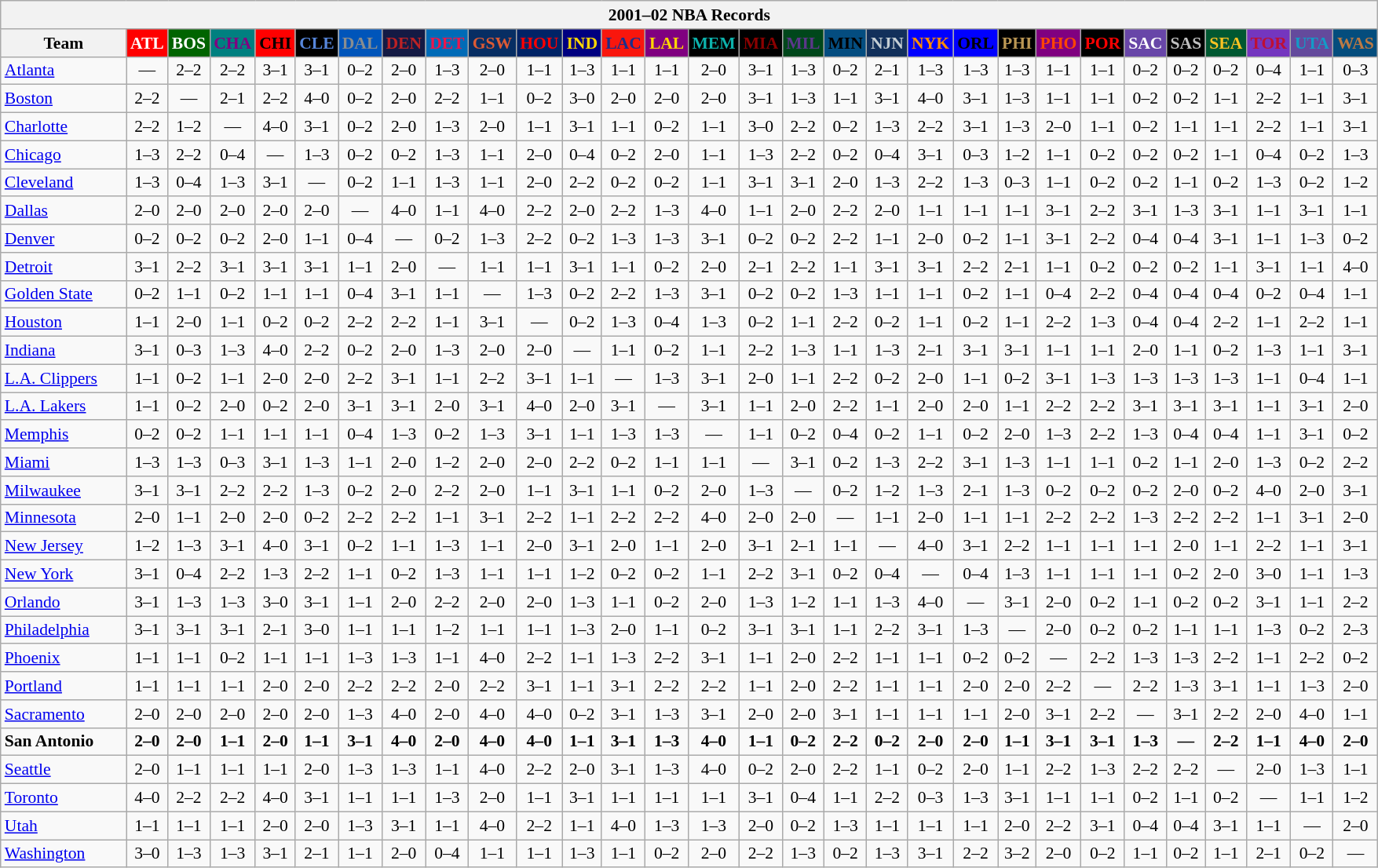<table class="wikitable" style="font-size:90%; text-align:center;">
<tr>
<th colspan=30>2001–02 NBA Records</th>
</tr>
<tr>
<th width=100>Team</th>
<th style="background:#FF0000;color:#FFFFFF;width=35">ATL</th>
<th style="background:#006400;color:#FFFFFF;width=35">BOS</th>
<th style="background:#008080;color:#800080;width=35">CHA</th>
<th style="background:#FF0000;color:#000000;width=35">CHI</th>
<th style="background:#000000;color:#5787DC;width=35">CLE</th>
<th style="background:#0055BA;color:#898D8F;width=35">DAL</th>
<th style="background:#141A44;color:#BC2224;width=35">DEN</th>
<th style="background:#006BB7;color:#ED164B;width=35">DET</th>
<th style="background:#072E63;color:#DC5A34;width=35">GSW</th>
<th style="background:#002366;color:#FF0000;width=35">HOU</th>
<th style="background:#000080;color:#FFD700;width=35">IND</th>
<th style="background:#F9160D;color:#1A2E8B;width=35">LAC</th>
<th style="background:#800080;color:#FFD700;width=35">LAL</th>
<th style="background:#000000;color:#0CB2AC;width=35">MEM</th>
<th style="background:#000000;color:#8B0000;width=35">MIA</th>
<th style="background:#00471B;color:#5C378A;width=35">MIL</th>
<th style="background:#044D80;color:#000000;width=35">MIN</th>
<th style="background:#12305B;color:#C4CED4;width=35">NJN</th>
<th style="background:#0000FF;color:#FF8C00;width=35">NYK</th>
<th style="background:#0000FF;color:#000000;width=35">ORL</th>
<th style="background:#000000;color:#BB9754;width=35">PHI</th>
<th style="background:#800080;color:#FF4500;width=35">PHO</th>
<th style="background:#000000;color:#FF0000;width=35">POR</th>
<th style="background:#6846A8;color:#FFFFFF;width=35">SAC</th>
<th style="background:#000000;color:#C0C0C0;width=35">SAS</th>
<th style="background:#005831;color:#FFC322;width=35">SEA</th>
<th style="background:#7436BF;color:#BE0F34;width=35">TOR</th>
<th style="background:#644A9C;color:#149BC7;width=35">UTA</th>
<th style="background:#044D7D;color:#BC7A44;width=35">WAS</th>
</tr>
<tr>
<td style="text-align:left;"><a href='#'>Atlanta</a></td>
<td>—</td>
<td>2–2</td>
<td>2–2</td>
<td>3–1</td>
<td>3–1</td>
<td>0–2</td>
<td>2–0</td>
<td>1–3</td>
<td>2–0</td>
<td>1–1</td>
<td>1–3</td>
<td>1–1</td>
<td>1–1</td>
<td>2–0</td>
<td>3–1</td>
<td>1–3</td>
<td>0–2</td>
<td>2–1</td>
<td>1–3</td>
<td>1–3</td>
<td>1–3</td>
<td>1–1</td>
<td>1–1</td>
<td>0–2</td>
<td>0–2</td>
<td>0–2</td>
<td>0–4</td>
<td>1–1</td>
<td>0–3</td>
</tr>
<tr>
<td style="text-align:left;"><a href='#'>Boston</a></td>
<td>2–2</td>
<td>—</td>
<td>2–1</td>
<td>2–2</td>
<td>4–0</td>
<td>0–2</td>
<td>2–0</td>
<td>2–2</td>
<td>1–1</td>
<td>0–2</td>
<td>3–0</td>
<td>2–0</td>
<td>2–0</td>
<td>2–0</td>
<td>3–1</td>
<td>1–3</td>
<td>1–1</td>
<td>3–1</td>
<td>4–0</td>
<td>3–1</td>
<td>1–3</td>
<td>1–1</td>
<td>1–1</td>
<td>0–2</td>
<td>0–2</td>
<td>1–1</td>
<td>2–2</td>
<td>1–1</td>
<td>3–1</td>
</tr>
<tr>
<td style="text-align:left;"><a href='#'>Charlotte</a></td>
<td>2–2</td>
<td>1–2</td>
<td>—</td>
<td>4–0</td>
<td>3–1</td>
<td>0–2</td>
<td>2–0</td>
<td>1–3</td>
<td>2–0</td>
<td>1–1</td>
<td>3–1</td>
<td>1–1</td>
<td>0–2</td>
<td>1–1</td>
<td>3–0</td>
<td>2–2</td>
<td>0–2</td>
<td>1–3</td>
<td>2–2</td>
<td>3–1</td>
<td>1–3</td>
<td>2–0</td>
<td>1–1</td>
<td>0–2</td>
<td>1–1</td>
<td>1–1</td>
<td>2–2</td>
<td>1–1</td>
<td>3–1</td>
</tr>
<tr>
<td style="text-align:left;"><a href='#'>Chicago</a></td>
<td>1–3</td>
<td>2–2</td>
<td>0–4</td>
<td>—</td>
<td>1–3</td>
<td>0–2</td>
<td>0–2</td>
<td>1–3</td>
<td>1–1</td>
<td>2–0</td>
<td>0–4</td>
<td>0–2</td>
<td>2–0</td>
<td>1–1</td>
<td>1–3</td>
<td>2–2</td>
<td>0–2</td>
<td>0–4</td>
<td>3–1</td>
<td>0–3</td>
<td>1–2</td>
<td>1–1</td>
<td>0–2</td>
<td>0–2</td>
<td>0–2</td>
<td>1–1</td>
<td>0–4</td>
<td>0–2</td>
<td>1–3</td>
</tr>
<tr>
<td style="text-align:left;"><a href='#'>Cleveland</a></td>
<td>1–3</td>
<td>0–4</td>
<td>1–3</td>
<td>3–1</td>
<td>—</td>
<td>0–2</td>
<td>1–1</td>
<td>1–3</td>
<td>1–1</td>
<td>2–0</td>
<td>2–2</td>
<td>0–2</td>
<td>0–2</td>
<td>1–1</td>
<td>3–1</td>
<td>3–1</td>
<td>2–0</td>
<td>1–3</td>
<td>2–2</td>
<td>1–3</td>
<td>0–3</td>
<td>1–1</td>
<td>0–2</td>
<td>0–2</td>
<td>1–1</td>
<td>0–2</td>
<td>1–3</td>
<td>0–2</td>
<td>1–2</td>
</tr>
<tr>
<td style="text-align:left;"><a href='#'>Dallas</a></td>
<td>2–0</td>
<td>2–0</td>
<td>2–0</td>
<td>2–0</td>
<td>2–0</td>
<td>—</td>
<td>4–0</td>
<td>1–1</td>
<td>4–0</td>
<td>2–2</td>
<td>2–0</td>
<td>2–2</td>
<td>1–3</td>
<td>4–0</td>
<td>1–1</td>
<td>2–0</td>
<td>2–2</td>
<td>2–0</td>
<td>1–1</td>
<td>1–1</td>
<td>1–1</td>
<td>3–1</td>
<td>2–2</td>
<td>3–1</td>
<td>1–3</td>
<td>3–1</td>
<td>1–1</td>
<td>3–1</td>
<td>1–1</td>
</tr>
<tr>
<td style="text-align:left;"><a href='#'>Denver</a></td>
<td>0–2</td>
<td>0–2</td>
<td>0–2</td>
<td>2–0</td>
<td>1–1</td>
<td>0–4</td>
<td>—</td>
<td>0–2</td>
<td>1–3</td>
<td>2–2</td>
<td>0–2</td>
<td>1–3</td>
<td>1–3</td>
<td>3–1</td>
<td>0–2</td>
<td>0–2</td>
<td>2–2</td>
<td>1–1</td>
<td>2–0</td>
<td>0–2</td>
<td>1–1</td>
<td>3–1</td>
<td>2–2</td>
<td>0–4</td>
<td>0–4</td>
<td>3–1</td>
<td>1–1</td>
<td>1–3</td>
<td>0–2</td>
</tr>
<tr>
<td style="text-align:left;"><a href='#'>Detroit</a></td>
<td>3–1</td>
<td>2–2</td>
<td>3–1</td>
<td>3–1</td>
<td>3–1</td>
<td>1–1</td>
<td>2–0</td>
<td>—</td>
<td>1–1</td>
<td>1–1</td>
<td>3–1</td>
<td>1–1</td>
<td>0–2</td>
<td>2–0</td>
<td>2–1</td>
<td>2–2</td>
<td>1–1</td>
<td>3–1</td>
<td>3–1</td>
<td>2–2</td>
<td>2–1</td>
<td>1–1</td>
<td>0–2</td>
<td>0–2</td>
<td>0–2</td>
<td>1–1</td>
<td>3–1</td>
<td>1–1</td>
<td>4–0</td>
</tr>
<tr>
<td style="text-align:left;"><a href='#'>Golden State</a></td>
<td>0–2</td>
<td>1–1</td>
<td>0–2</td>
<td>1–1</td>
<td>1–1</td>
<td>0–4</td>
<td>3–1</td>
<td>1–1</td>
<td>—</td>
<td>1–3</td>
<td>0–2</td>
<td>2–2</td>
<td>1–3</td>
<td>3–1</td>
<td>0–2</td>
<td>0–2</td>
<td>1–3</td>
<td>1–1</td>
<td>1–1</td>
<td>0–2</td>
<td>1–1</td>
<td>0–4</td>
<td>2–2</td>
<td>0–4</td>
<td>0–4</td>
<td>0–4</td>
<td>0–2</td>
<td>0–4</td>
<td>1–1</td>
</tr>
<tr>
<td style="text-align:left;"><a href='#'>Houston</a></td>
<td>1–1</td>
<td>2–0</td>
<td>1–1</td>
<td>0–2</td>
<td>0–2</td>
<td>2–2</td>
<td>2–2</td>
<td>1–1</td>
<td>3–1</td>
<td>—</td>
<td>0–2</td>
<td>1–3</td>
<td>0–4</td>
<td>1–3</td>
<td>0–2</td>
<td>1–1</td>
<td>2–2</td>
<td>0–2</td>
<td>1–1</td>
<td>0–2</td>
<td>1–1</td>
<td>2–2</td>
<td>1–3</td>
<td>0–4</td>
<td>0–4</td>
<td>2–2</td>
<td>1–1</td>
<td>2–2</td>
<td>1–1</td>
</tr>
<tr>
<td style="text-align:left;"><a href='#'>Indiana</a></td>
<td>3–1</td>
<td>0–3</td>
<td>1–3</td>
<td>4–0</td>
<td>2–2</td>
<td>0–2</td>
<td>2–0</td>
<td>1–3</td>
<td>2–0</td>
<td>2–0</td>
<td>—</td>
<td>1–1</td>
<td>0–2</td>
<td>1–1</td>
<td>2–2</td>
<td>1–3</td>
<td>1–1</td>
<td>1–3</td>
<td>2–1</td>
<td>3–1</td>
<td>3–1</td>
<td>1–1</td>
<td>1–1</td>
<td>2–0</td>
<td>1–1</td>
<td>0–2</td>
<td>1–3</td>
<td>1–1</td>
<td>3–1</td>
</tr>
<tr>
<td style="text-align:left;"><a href='#'>L.A. Clippers</a></td>
<td>1–1</td>
<td>0–2</td>
<td>1–1</td>
<td>2–0</td>
<td>2–0</td>
<td>2–2</td>
<td>3–1</td>
<td>1–1</td>
<td>2–2</td>
<td>3–1</td>
<td>1–1</td>
<td>—</td>
<td>1–3</td>
<td>3–1</td>
<td>2–0</td>
<td>1–1</td>
<td>2–2</td>
<td>0–2</td>
<td>2–0</td>
<td>1–1</td>
<td>0–2</td>
<td>3–1</td>
<td>1–3</td>
<td>1–3</td>
<td>1–3</td>
<td>1–3</td>
<td>1–1</td>
<td>0–4</td>
<td>1–1</td>
</tr>
<tr>
<td style="text-align:left;"><a href='#'>L.A. Lakers</a></td>
<td>1–1</td>
<td>0–2</td>
<td>2–0</td>
<td>0–2</td>
<td>2–0</td>
<td>3–1</td>
<td>3–1</td>
<td>2–0</td>
<td>3–1</td>
<td>4–0</td>
<td>2–0</td>
<td>3–1</td>
<td>—</td>
<td>3–1</td>
<td>1–1</td>
<td>2–0</td>
<td>2–2</td>
<td>1–1</td>
<td>2–0</td>
<td>2–0</td>
<td>1–1</td>
<td>2–2</td>
<td>2–2</td>
<td>3–1</td>
<td>3–1</td>
<td>3–1</td>
<td>1–1</td>
<td>3–1</td>
<td>2–0</td>
</tr>
<tr>
<td style="text-align:left;"><a href='#'>Memphis</a></td>
<td>0–2</td>
<td>0–2</td>
<td>1–1</td>
<td>1–1</td>
<td>1–1</td>
<td>0–4</td>
<td>1–3</td>
<td>0–2</td>
<td>1–3</td>
<td>3–1</td>
<td>1–1</td>
<td>1–3</td>
<td>1–3</td>
<td>—</td>
<td>1–1</td>
<td>0–2</td>
<td>0–4</td>
<td>0–2</td>
<td>1–1</td>
<td>0–2</td>
<td>2–0</td>
<td>1–3</td>
<td>2–2</td>
<td>1–3</td>
<td>0–4</td>
<td>0–4</td>
<td>1–1</td>
<td>3–1</td>
<td>0–2</td>
</tr>
<tr>
<td style="text-align:left;"><a href='#'>Miami</a></td>
<td>1–3</td>
<td>1–3</td>
<td>0–3</td>
<td>3–1</td>
<td>1–3</td>
<td>1–1</td>
<td>2–0</td>
<td>1–2</td>
<td>2–0</td>
<td>2–0</td>
<td>2–2</td>
<td>0–2</td>
<td>1–1</td>
<td>1–1</td>
<td>—</td>
<td>3–1</td>
<td>0–2</td>
<td>1–3</td>
<td>2–2</td>
<td>3–1</td>
<td>1–3</td>
<td>1–1</td>
<td>1–1</td>
<td>0–2</td>
<td>1–1</td>
<td>2–0</td>
<td>1–3</td>
<td>0–2</td>
<td>2–2</td>
</tr>
<tr>
<td style="text-align:left;"><a href='#'>Milwaukee</a></td>
<td>3–1</td>
<td>3–1</td>
<td>2–2</td>
<td>2–2</td>
<td>1–3</td>
<td>0–2</td>
<td>2–0</td>
<td>2–2</td>
<td>2–0</td>
<td>1–1</td>
<td>3–1</td>
<td>1–1</td>
<td>0–2</td>
<td>2–0</td>
<td>1–3</td>
<td>—</td>
<td>0–2</td>
<td>1–2</td>
<td>1–3</td>
<td>2–1</td>
<td>1–3</td>
<td>0–2</td>
<td>0–2</td>
<td>0–2</td>
<td>2–0</td>
<td>0–2</td>
<td>4–0</td>
<td>2–0</td>
<td>3–1</td>
</tr>
<tr>
<td style="text-align:left;"><a href='#'>Minnesota</a></td>
<td>2–0</td>
<td>1–1</td>
<td>2–0</td>
<td>2–0</td>
<td>0–2</td>
<td>2–2</td>
<td>2–2</td>
<td>1–1</td>
<td>3–1</td>
<td>2–2</td>
<td>1–1</td>
<td>2–2</td>
<td>2–2</td>
<td>4–0</td>
<td>2–0</td>
<td>2–0</td>
<td>—</td>
<td>1–1</td>
<td>2–0</td>
<td>1–1</td>
<td>1–1</td>
<td>2–2</td>
<td>2–2</td>
<td>1–3</td>
<td>2–2</td>
<td>2–2</td>
<td>1–1</td>
<td>3–1</td>
<td>2–0</td>
</tr>
<tr>
<td style="text-align:left;"><a href='#'>New Jersey</a></td>
<td>1–2</td>
<td>1–3</td>
<td>3–1</td>
<td>4–0</td>
<td>3–1</td>
<td>0–2</td>
<td>1–1</td>
<td>1–3</td>
<td>1–1</td>
<td>2–0</td>
<td>3–1</td>
<td>2–0</td>
<td>1–1</td>
<td>2–0</td>
<td>3–1</td>
<td>2–1</td>
<td>1–1</td>
<td>—</td>
<td>4–0</td>
<td>3–1</td>
<td>2–2</td>
<td>1–1</td>
<td>1–1</td>
<td>1–1</td>
<td>2–0</td>
<td>1–1</td>
<td>2–2</td>
<td>1–1</td>
<td>3–1</td>
</tr>
<tr>
<td style="text-align:left;"><a href='#'>New York</a></td>
<td>3–1</td>
<td>0–4</td>
<td>2–2</td>
<td>1–3</td>
<td>2–2</td>
<td>1–1</td>
<td>0–2</td>
<td>1–3</td>
<td>1–1</td>
<td>1–1</td>
<td>1–2</td>
<td>0–2</td>
<td>0–2</td>
<td>1–1</td>
<td>2–2</td>
<td>3–1</td>
<td>0–2</td>
<td>0–4</td>
<td>—</td>
<td>0–4</td>
<td>1–3</td>
<td>1–1</td>
<td>1–1</td>
<td>1–1</td>
<td>0–2</td>
<td>2–0</td>
<td>3–0</td>
<td>1–1</td>
<td>1–3</td>
</tr>
<tr>
<td style="text-align:left;"><a href='#'>Orlando</a></td>
<td>3–1</td>
<td>1–3</td>
<td>1–3</td>
<td>3–0</td>
<td>3–1</td>
<td>1–1</td>
<td>2–0</td>
<td>2–2</td>
<td>2–0</td>
<td>2–0</td>
<td>1–3</td>
<td>1–1</td>
<td>0–2</td>
<td>2–0</td>
<td>1–3</td>
<td>1–2</td>
<td>1–1</td>
<td>1–3</td>
<td>4–0</td>
<td>—</td>
<td>3–1</td>
<td>2–0</td>
<td>0–2</td>
<td>1–1</td>
<td>0–2</td>
<td>0–2</td>
<td>3–1</td>
<td>1–1</td>
<td>2–2</td>
</tr>
<tr>
<td style="text-align:left;"><a href='#'>Philadelphia</a></td>
<td>3–1</td>
<td>3–1</td>
<td>3–1</td>
<td>2–1</td>
<td>3–0</td>
<td>1–1</td>
<td>1–1</td>
<td>1–2</td>
<td>1–1</td>
<td>1–1</td>
<td>1–3</td>
<td>2–0</td>
<td>1–1</td>
<td>0–2</td>
<td>3–1</td>
<td>3–1</td>
<td>1–1</td>
<td>2–2</td>
<td>3–1</td>
<td>1–3</td>
<td>—</td>
<td>2–0</td>
<td>0–2</td>
<td>0–2</td>
<td>1–1</td>
<td>1–1</td>
<td>1–3</td>
<td>0–2</td>
<td>2–3</td>
</tr>
<tr>
<td style="text-align:left;"><a href='#'>Phoenix</a></td>
<td>1–1</td>
<td>1–1</td>
<td>0–2</td>
<td>1–1</td>
<td>1–1</td>
<td>1–3</td>
<td>1–3</td>
<td>1–1</td>
<td>4–0</td>
<td>2–2</td>
<td>1–1</td>
<td>1–3</td>
<td>2–2</td>
<td>3–1</td>
<td>1–1</td>
<td>2–0</td>
<td>2–2</td>
<td>1–1</td>
<td>1–1</td>
<td>0–2</td>
<td>0–2</td>
<td>—</td>
<td>2–2</td>
<td>1–3</td>
<td>1–3</td>
<td>2–2</td>
<td>1–1</td>
<td>2–2</td>
<td>0–2</td>
</tr>
<tr>
<td style="text-align:left;"><a href='#'>Portland</a></td>
<td>1–1</td>
<td>1–1</td>
<td>1–1</td>
<td>2–0</td>
<td>2–0</td>
<td>2–2</td>
<td>2–2</td>
<td>2–0</td>
<td>2–2</td>
<td>3–1</td>
<td>1–1</td>
<td>3–1</td>
<td>2–2</td>
<td>2–2</td>
<td>1–1</td>
<td>2–0</td>
<td>2–2</td>
<td>1–1</td>
<td>1–1</td>
<td>2–0</td>
<td>2–0</td>
<td>2–2</td>
<td>—</td>
<td>2–2</td>
<td>1–3</td>
<td>3–1</td>
<td>1–1</td>
<td>1–3</td>
<td>2–0</td>
</tr>
<tr>
<td style="text-align:left;"><a href='#'>Sacramento</a></td>
<td>2–0</td>
<td>2–0</td>
<td>2–0</td>
<td>2–0</td>
<td>2–0</td>
<td>1–3</td>
<td>4–0</td>
<td>2–0</td>
<td>4–0</td>
<td>4–0</td>
<td>0–2</td>
<td>3–1</td>
<td>1–3</td>
<td>3–1</td>
<td>2–0</td>
<td>2–0</td>
<td>3–1</td>
<td>1–1</td>
<td>1–1</td>
<td>1–1</td>
<td>2–0</td>
<td>3–1</td>
<td>2–2</td>
<td>—</td>
<td>3–1</td>
<td>2–2</td>
<td>2–0</td>
<td>4–0</td>
<td>1–1</td>
</tr>
<tr style="font-weight:bold">
<td style="text-align:left;">San Antonio</td>
<td>2–0</td>
<td>2–0</td>
<td>1–1</td>
<td>2–0</td>
<td>1–1</td>
<td>3–1</td>
<td>4–0</td>
<td>2–0</td>
<td>4–0</td>
<td>4–0</td>
<td>1–1</td>
<td>3–1</td>
<td>1–3</td>
<td>4–0</td>
<td>1–1</td>
<td>0–2</td>
<td>2–2</td>
<td>0–2</td>
<td>2–0</td>
<td>2–0</td>
<td>1–1</td>
<td>3–1</td>
<td>3–1</td>
<td>1–3</td>
<td>—</td>
<td>2–2</td>
<td>1–1</td>
<td>4–0</td>
<td>2–0</td>
</tr>
<tr>
<td style="text-align:left;"><a href='#'>Seattle</a></td>
<td>2–0</td>
<td>1–1</td>
<td>1–1</td>
<td>1–1</td>
<td>2–0</td>
<td>1–3</td>
<td>1–3</td>
<td>1–1</td>
<td>4–0</td>
<td>2–2</td>
<td>2–0</td>
<td>3–1</td>
<td>1–3</td>
<td>4–0</td>
<td>0–2</td>
<td>2–0</td>
<td>2–2</td>
<td>1–1</td>
<td>0–2</td>
<td>2–0</td>
<td>1–1</td>
<td>2–2</td>
<td>1–3</td>
<td>2–2</td>
<td>2–2</td>
<td>—</td>
<td>2–0</td>
<td>1–3</td>
<td>1–1</td>
</tr>
<tr>
<td style="text-align:left;"><a href='#'>Toronto</a></td>
<td>4–0</td>
<td>2–2</td>
<td>2–2</td>
<td>4–0</td>
<td>3–1</td>
<td>1–1</td>
<td>1–1</td>
<td>1–3</td>
<td>2–0</td>
<td>1–1</td>
<td>3–1</td>
<td>1–1</td>
<td>1–1</td>
<td>1–1</td>
<td>3–1</td>
<td>0–4</td>
<td>1–1</td>
<td>2–2</td>
<td>0–3</td>
<td>1–3</td>
<td>3–1</td>
<td>1–1</td>
<td>1–1</td>
<td>0–2</td>
<td>1–1</td>
<td>0–2</td>
<td>—</td>
<td>1–1</td>
<td>1–2</td>
</tr>
<tr>
<td style="text-align:left;"><a href='#'>Utah</a></td>
<td>1–1</td>
<td>1–1</td>
<td>1–1</td>
<td>2–0</td>
<td>2–0</td>
<td>1–3</td>
<td>3–1</td>
<td>1–1</td>
<td>4–0</td>
<td>2–2</td>
<td>1–1</td>
<td>4–0</td>
<td>1–3</td>
<td>1–3</td>
<td>2–0</td>
<td>0–2</td>
<td>1–3</td>
<td>1–1</td>
<td>1–1</td>
<td>1–1</td>
<td>2–0</td>
<td>2–2</td>
<td>3–1</td>
<td>0–4</td>
<td>0–4</td>
<td>3–1</td>
<td>1–1</td>
<td>—</td>
<td>2–0</td>
</tr>
<tr>
<td style="text-align:left;"><a href='#'>Washington</a></td>
<td>3–0</td>
<td>1–3</td>
<td>1–3</td>
<td>3–1</td>
<td>2–1</td>
<td>1–1</td>
<td>2–0</td>
<td>0–4</td>
<td>1–1</td>
<td>1–1</td>
<td>1–3</td>
<td>1–1</td>
<td>0–2</td>
<td>2–0</td>
<td>2–2</td>
<td>1–3</td>
<td>0–2</td>
<td>1–3</td>
<td>3–1</td>
<td>2–2</td>
<td>3–2</td>
<td>2–0</td>
<td>0–2</td>
<td>1–1</td>
<td>0–2</td>
<td>1–1</td>
<td>2–1</td>
<td>0–2</td>
<td>—</td>
</tr>
</table>
